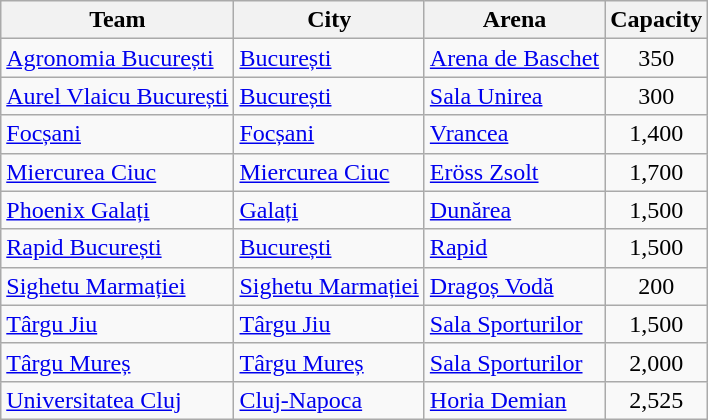<table class="wikitable sortable">
<tr>
<th>Team</th>
<th>City</th>
<th>Arena</th>
<th>Capacity</th>
</tr>
<tr>
<td><a href='#'>Agronomia București</a></td>
<td><a href='#'>București</a></td>
<td><a href='#'>Arena de Baschet</a></td>
<td align=center>350</td>
</tr>
<tr>
<td><a href='#'>Aurel Vlaicu București</a></td>
<td><a href='#'>București</a></td>
<td><a href='#'>Sala Unirea</a></td>
<td align=center>300</td>
</tr>
<tr>
<td><a href='#'>Focșani</a></td>
<td><a href='#'>Focșani</a></td>
<td><a href='#'>Vrancea</a></td>
<td align=center>1,400</td>
</tr>
<tr>
<td><a href='#'>Miercurea Ciuc</a></td>
<td><a href='#'>Miercurea Ciuc</a></td>
<td><a href='#'>Eröss Zsolt</a></td>
<td align=center>1,700</td>
</tr>
<tr>
<td><a href='#'>Phoenix Galați</a></td>
<td><a href='#'>Galați</a></td>
<td><a href='#'>Dunărea</a></td>
<td align=center>1,500</td>
</tr>
<tr>
<td><a href='#'>Rapid București</a></td>
<td><a href='#'>București</a></td>
<td><a href='#'>Rapid</a></td>
<td align=center>1,500</td>
</tr>
<tr>
<td><a href='#'>Sighetu Marmației</a></td>
<td><a href='#'>Sighetu Marmației</a></td>
<td><a href='#'>Dragoș Vodă</a></td>
<td align=center>200</td>
</tr>
<tr>
<td><a href='#'>Târgu Jiu</a></td>
<td><a href='#'>Târgu Jiu</a></td>
<td><a href='#'>Sala Sporturilor</a></td>
<td align=center>1,500</td>
</tr>
<tr>
<td><a href='#'>Târgu Mureș</a></td>
<td><a href='#'>Târgu Mureș</a></td>
<td><a href='#'>Sala Sporturilor</a></td>
<td align=center>2,000</td>
</tr>
<tr>
<td><a href='#'>Universitatea Cluj</a></td>
<td><a href='#'>Cluj-Napoca</a></td>
<td><a href='#'>Horia Demian</a></td>
<td align=center>2,525</td>
</tr>
</table>
